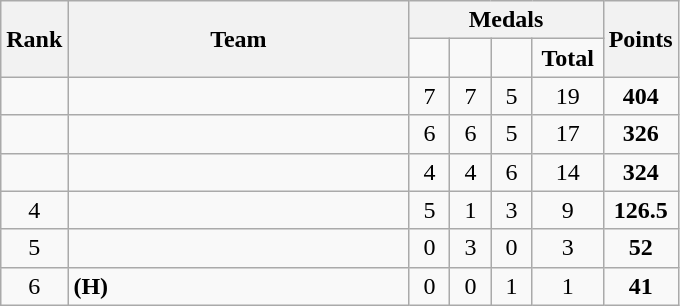<table class="wikitable">
<tr>
<th rowspan=2>Rank</th>
<th style="width:220px;" rowspan="2">Team</th>
<th colspan=4>Medals</th>
<th rowspan=2>Points</th>
</tr>
<tr style="text-align:center;">
<td style="width:20px; "></td>
<td style="width:20px; "></td>
<td style="width:20px; "></td>
<td style="width:40px; "><strong>Total</strong></td>
</tr>
<tr>
<td align=center></td>
<td></td>
<td align=center>7</td>
<td align=center>7</td>
<td align=center>5</td>
<td align=center>19</td>
<td align=center><strong>404</strong></td>
</tr>
<tr>
<td align=center></td>
<td></td>
<td align=center>6</td>
<td align=center>6</td>
<td align=center>5</td>
<td align=center>17</td>
<td align=center><strong>326</strong></td>
</tr>
<tr>
<td align=center></td>
<td></td>
<td align=center>4</td>
<td align=center>4</td>
<td align=center>6</td>
<td align=center>14</td>
<td align=center><strong>324</strong></td>
</tr>
<tr>
<td align=center>4</td>
<td></td>
<td align=center>5</td>
<td align=center>1</td>
<td align=center>3</td>
<td align=center>9</td>
<td align=center><strong>126.5</strong></td>
</tr>
<tr>
<td align=center>5</td>
<td></td>
<td align=center>0</td>
<td align=center>3</td>
<td align=center>0</td>
<td align=center>3</td>
<td align=center><strong>52</strong></td>
</tr>
<tr>
<td align=center>6</td>
<td> <strong>(H)</strong></td>
<td align=center>0</td>
<td align=center>0</td>
<td align=center>1</td>
<td align=center>1</td>
<td align=center><strong>41</strong></td>
</tr>
</table>
